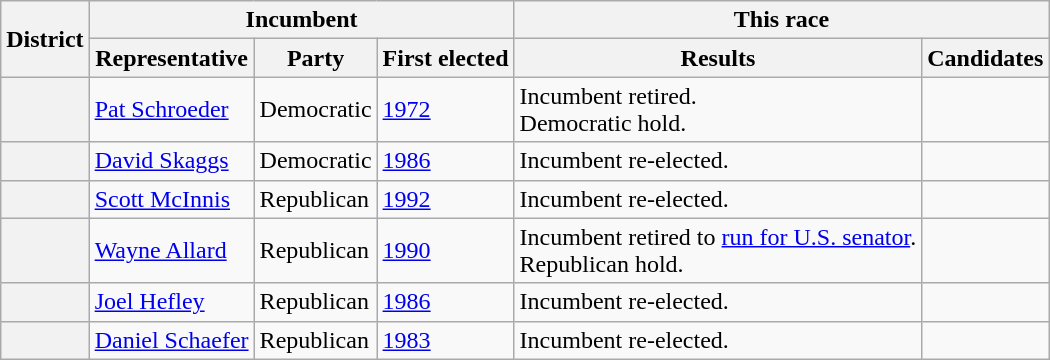<table class=wikitable>
<tr>
<th rowspan=2>District</th>
<th colspan=3>Incumbent</th>
<th colspan=2>This race</th>
</tr>
<tr>
<th>Representative</th>
<th>Party</th>
<th>First elected</th>
<th>Results</th>
<th>Candidates</th>
</tr>
<tr>
<th></th>
<td><a href='#'>Pat Schroeder</a></td>
<td>Democratic</td>
<td><a href='#'>1972</a></td>
<td>Incumbent retired.<br>Democratic hold.</td>
<td nowrap></td>
</tr>
<tr>
<th></th>
<td><a href='#'>David Skaggs</a></td>
<td>Democratic</td>
<td><a href='#'>1986</a></td>
<td>Incumbent re-elected.</td>
<td nowrap></td>
</tr>
<tr>
<th></th>
<td><a href='#'>Scott McInnis</a></td>
<td>Republican</td>
<td><a href='#'>1992</a></td>
<td>Incumbent re-elected.</td>
<td nowrap></td>
</tr>
<tr>
<th></th>
<td><a href='#'>Wayne Allard</a></td>
<td>Republican</td>
<td><a href='#'>1990</a></td>
<td>Incumbent retired to <a href='#'>run for U.S. senator</a>.<br>Republican hold.</td>
<td nowrap></td>
</tr>
<tr>
<th></th>
<td><a href='#'>Joel Hefley</a></td>
<td>Republican</td>
<td><a href='#'>1986</a></td>
<td>Incumbent re-elected.</td>
<td nowrap></td>
</tr>
<tr>
<th></th>
<td><a href='#'>Daniel Schaefer</a></td>
<td>Republican</td>
<td><a href='#'>1983</a></td>
<td>Incumbent re-elected.</td>
<td nowrap></td>
</tr>
</table>
